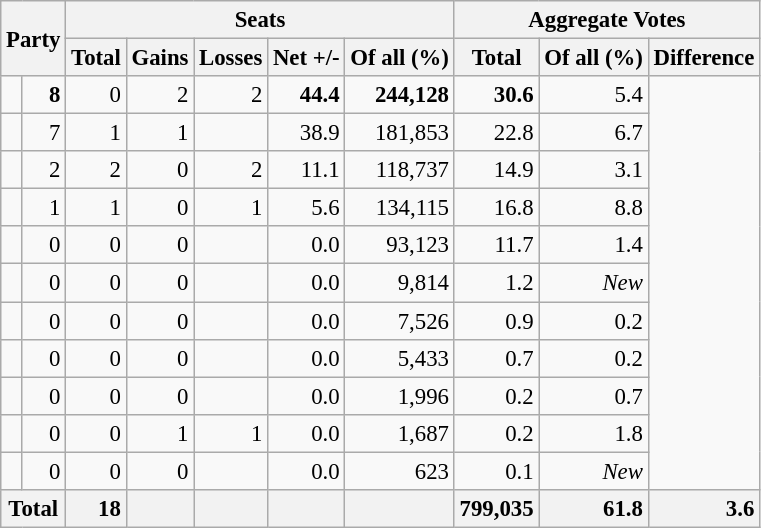<table class="wikitable sortable" style="text-align:right; font-size:95%;">
<tr>
<th colspan="2" rowspan="2">Party</th>
<th colspan="5">Seats</th>
<th colspan="3">Aggregate Votes</th>
</tr>
<tr>
<th>Total</th>
<th>Gains</th>
<th>Losses</th>
<th>Net +/-</th>
<th>Of all (%)</th>
<th>Total</th>
<th>Of all (%)</th>
<th>Difference</th>
</tr>
<tr>
<td></td>
<td><strong>8</strong></td>
<td>0</td>
<td>2</td>
<td>2</td>
<td><strong>44.4</strong></td>
<td><strong>244,128</strong></td>
<td><strong>30.6</strong></td>
<td>5.4</td>
</tr>
<tr>
<td></td>
<td>7</td>
<td>1</td>
<td>1</td>
<td></td>
<td>38.9</td>
<td>181,853</td>
<td>22.8</td>
<td>6.7</td>
</tr>
<tr>
<td></td>
<td>2</td>
<td>2</td>
<td>0</td>
<td>2</td>
<td>11.1</td>
<td>118,737</td>
<td>14.9</td>
<td>3.1</td>
</tr>
<tr>
<td></td>
<td>1</td>
<td>1</td>
<td>0</td>
<td>1</td>
<td>5.6</td>
<td>134,115</td>
<td>16.8</td>
<td>8.8</td>
</tr>
<tr>
<td></td>
<td>0</td>
<td>0</td>
<td>0</td>
<td></td>
<td>0.0</td>
<td>93,123</td>
<td>11.7</td>
<td>1.4</td>
</tr>
<tr>
<td></td>
<td>0</td>
<td>0</td>
<td>0</td>
<td></td>
<td>0.0</td>
<td>9,814</td>
<td>1.2</td>
<td><em>New</em></td>
</tr>
<tr>
<td></td>
<td>0</td>
<td>0</td>
<td>0</td>
<td></td>
<td>0.0</td>
<td>7,526</td>
<td>0.9</td>
<td>0.2</td>
</tr>
<tr>
<td></td>
<td>0</td>
<td>0</td>
<td>0</td>
<td></td>
<td>0.0</td>
<td>5,433</td>
<td>0.7</td>
<td>0.2</td>
</tr>
<tr>
<td></td>
<td>0</td>
<td>0</td>
<td>0</td>
<td></td>
<td>0.0</td>
<td>1,996</td>
<td>0.2</td>
<td>0.7</td>
</tr>
<tr>
<td></td>
<td>0</td>
<td>0</td>
<td>1</td>
<td>1</td>
<td>0.0</td>
<td>1,687</td>
<td>0.2</td>
<td>1.8</td>
</tr>
<tr>
<td></td>
<td>0</td>
<td>0</td>
<td>0</td>
<td></td>
<td>0.0</td>
<td>623</td>
<td>0.1</td>
<td><em>New</em></td>
</tr>
<tr class="sortbottom">
<th colspan="2" style="background:#f2f2f2"><strong>Total</strong></th>
<td style="background:#f2f2f2;"><strong>18</strong></td>
<td style="background:#f2f2f2;"></td>
<td style="background:#f2f2f2;"></td>
<td style="background:#f2f2f2;"></td>
<td style="background:#f2f2f2;"></td>
<td style="background:#f2f2f2;"><strong>799,035</strong></td>
<td style="background:#f2f2f2;"><strong>61.8</strong></td>
<td style="background:#f2f2f2;"><strong>3.6</strong></td>
</tr>
</table>
